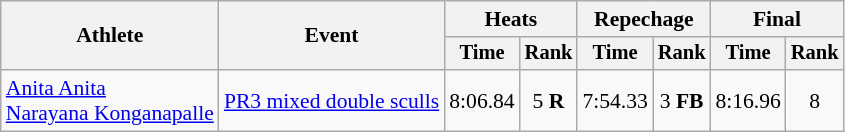<table class="wikitable" style="font-size:90%">
<tr>
<th rowspan=2>Athlete</th>
<th rowspan=2>Event</th>
<th colspan=2>Heats</th>
<th colspan=2>Repechage</th>
<th colspan=2>Final</th>
</tr>
<tr style="font-size:95%">
<th>Time</th>
<th>Rank</th>
<th>Time</th>
<th>Rank</th>
<th>Time</th>
<th>Rank</th>
</tr>
<tr align=center>
<td align=left><a href='#'>Anita Anita</a><br><a href='#'>Narayana Konganapalle</a></td>
<td align=left><a href='#'>PR3 mixed double sculls</a></td>
<td>8:06.84</td>
<td>5 <strong>R</strong></td>
<td>7:54.33</td>
<td>3 <strong>FB</strong></td>
<td>8:16.96</td>
<td>8</td>
</tr>
</table>
